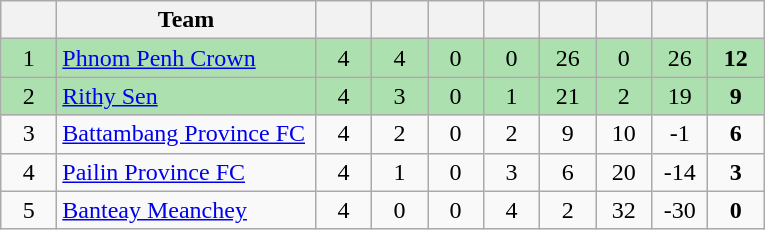<table class="wikitable" style="text-align: center;">
<tr>
<th width=30></th>
<th width=165>Team</th>
<th width=30></th>
<th width=30></th>
<th width=30></th>
<th width=30></th>
<th width=30></th>
<th width=30></th>
<th width=30></th>
<th width=30></th>
</tr>
<tr style="background:#ace1af;">
<td>1</td>
<td align=left><a href='#'>Phnom Penh Crown</a></td>
<td>4</td>
<td>4</td>
<td>0</td>
<td>0</td>
<td>26</td>
<td>0</td>
<td>26</td>
<td><strong>12</strong></td>
</tr>
<tr style="background:#ace1af;">
<td>2</td>
<td align=left><a href='#'>Rithy Sen</a></td>
<td>4</td>
<td>3</td>
<td>0</td>
<td>1</td>
<td>21</td>
<td>2</td>
<td>19</td>
<td><strong>9</strong></td>
</tr>
<tr>
<td>3</td>
<td align=left><a href='#'>Battambang Province FC</a></td>
<td>4</td>
<td>2</td>
<td>0</td>
<td>2</td>
<td>9</td>
<td>10</td>
<td>-1</td>
<td><strong>6</strong></td>
</tr>
<tr>
<td>4</td>
<td align=left><a href='#'>Pailin Province FC</a></td>
<td>4</td>
<td>1</td>
<td>0</td>
<td>3</td>
<td>6</td>
<td>20</td>
<td>-14</td>
<td><strong>3</strong></td>
</tr>
<tr>
<td>5</td>
<td align=left><a href='#'>Banteay Meanchey</a></td>
<td>4</td>
<td>0</td>
<td>0</td>
<td>4</td>
<td>2</td>
<td>32</td>
<td>-30</td>
<td><strong>0</strong></td>
</tr>
</table>
